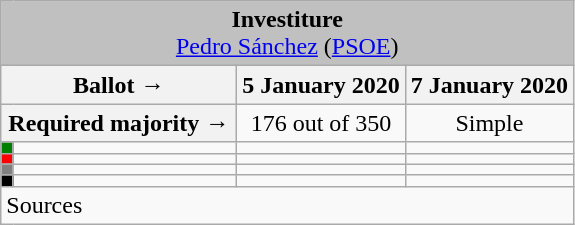<table class="wikitable" style="text-align:center;">
<tr>
<td colspan="4" align="center" bgcolor="#C0C0C0"><strong>Investiture</strong><br><a href='#'>Pedro Sánchez</a> (<a href='#'>PSOE</a>)</td>
</tr>
<tr>
<th colspan="2" style="width:150px;">Ballot →</th>
<th>5 January 2020</th>
<th>7 January 2020</th>
</tr>
<tr>
<th colspan="2">Required majority →</th>
<td>176 out of 350 </td>
<td>Simple </td>
</tr>
<tr>
<th style="width:1px; background:green;"></th>
<td style="text-align:left;"></td>
<td></td>
<td></td>
</tr>
<tr>
<th style="background:red;"></th>
<td style="text-align:left;"></td>
<td></td>
<td></td>
</tr>
<tr>
<th style="background:gray;"></th>
<td style="text-align:left;"></td>
<td></td>
<td></td>
</tr>
<tr>
<th style="background:black;"></th>
<td style="text-align:left;"></td>
<td></td>
<td></td>
</tr>
<tr>
<td style="text-align:left;" colspan="4">Sources</td>
</tr>
</table>
